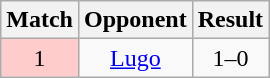<table class="wikitable" style="font-size:100%; text-align:center">
<tr>
<th>Match</th>
<th>Opponent</th>
<th>Result</th>
</tr>
<tr>
<td bgcolor=#FFCCCC>1</td>
<td><a href='#'>Lugo</a></td>
<td>1–0</td>
</tr>
</table>
